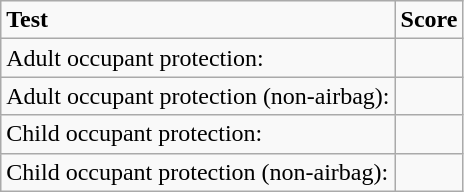<table class="wikitable">
<tr>
<td><strong>Test</strong></td>
<td><strong>Score</strong></td>
</tr>
<tr>
<td>Adult occupant protection:</td>
<td style="text-align:center;"></td>
</tr>
<tr>
<td>Adult occupant protection (non-airbag):</td>
<td style="text-align:center;"></td>
</tr>
<tr>
<td>Child occupant protection:</td>
<td style="text-align:center;"></td>
</tr>
<tr>
<td>Child occupant protection (non-airbag):</td>
<td style="text-align:center;"></td>
</tr>
</table>
